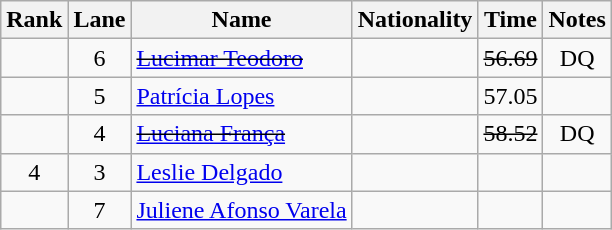<table class="wikitable sortable" style="text-align:center">
<tr>
<th>Rank</th>
<th>Lane</th>
<th>Name</th>
<th>Nationality</th>
<th>Time</th>
<th>Notes</th>
</tr>
<tr>
<td><s> </s></td>
<td>6</td>
<td align=left><s><a href='#'>Lucimar Teodoro</a> </s></td>
<td align=left><s> </s></td>
<td><s>56.69 </s></td>
<td>DQ</td>
</tr>
<tr>
<td></td>
<td>5</td>
<td align=left><a href='#'>Patrícia Lopes</a></td>
<td align=left></td>
<td>57.05</td>
<td></td>
</tr>
<tr>
<td><s> </s></td>
<td>4</td>
<td align=left><s><a href='#'>Luciana França</a> </s></td>
<td align=left><s> </s></td>
<td><s>58.52 </s></td>
<td>DQ</td>
</tr>
<tr>
<td>4</td>
<td>3</td>
<td align=left><a href='#'>Leslie Delgado</a></td>
<td align=left></td>
<td></td>
<td></td>
</tr>
<tr>
<td></td>
<td>7</td>
<td align=left><a href='#'>Juliene Afonso Varela</a></td>
<td align=left></td>
<td></td>
<td></td>
</tr>
</table>
